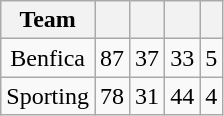<table class=" wikitable" style="text-align:center">
<tr>
<th>Team</th>
<th></th>
<th></th>
<th></th>
<th></th>
</tr>
<tr>
<td>Benfica</td>
<td>87</td>
<td>37</td>
<td>33</td>
<td>5</td>
</tr>
<tr>
<td>Sporting</td>
<td>78</td>
<td>31</td>
<td>44</td>
<td>4</td>
</tr>
</table>
